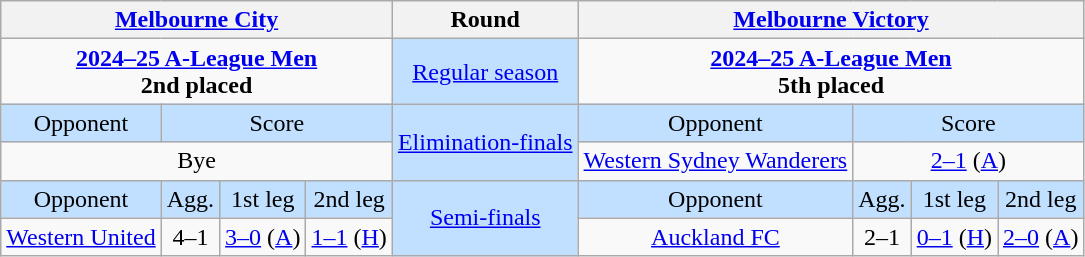<table class="wikitable" style="text-align:center">
<tr>
<th colspan="4"><a href='#'>Melbourne City</a></th>
<th>Round</th>
<th colspan="4"><a href='#'>Melbourne Victory</a></th>
</tr>
<tr>
<td colspan="4" style="vertical-align:top"><a href='#'><strong>2024–25 A-League Men</strong></a><br><strong>2nd placed</strong><div></div></td>
<td style="background:#C1E0FF"><a href='#'>Regular season</a></td>
<td colspan="4" style="vertical-align:top"><a href='#'><strong>2024–25 A-League Men</strong></a><br><strong>5th placed</strong><div></div></td>
</tr>
<tr style="background:#c1e0ff">
<td>Opponent</td>
<td colspan="3">Score</td>
<td rowspan="2"><a href='#'>Elimination-finals</a></td>
<td>Opponent</td>
<td colspan="3">Score</td>
</tr>
<tr>
<td colspan="4">Bye</td>
<td><a href='#'>Western Sydney Wanderers</a></td>
<td colspan="3"><a href='#'>2–1</a> (<a href='#'>A</a>)</td>
</tr>
<tr style="background:#C1E0FF">
<td>Opponent</td>
<td>Agg.</td>
<td>1st leg</td>
<td>2nd leg</td>
<td rowspan="2"><a href='#'>Semi-finals</a></td>
<td>Opponent</td>
<td>Agg.</td>
<td>1st leg</td>
<td>2nd leg</td>
</tr>
<tr>
<td><a href='#'>Western United</a></td>
<td>4–1</td>
<td><a href='#'>3–0</a> (<a href='#'>A</a>)</td>
<td><a href='#'>1–1</a> (<a href='#'>H</a>)</td>
<td><a href='#'>Auckland FC</a></td>
<td>2–1</td>
<td><a href='#'>0–1</a> (<a href='#'>H</a>)</td>
<td><a href='#'>2–0</a>  (<a href='#'>A</a>)</td>
</tr>
</table>
